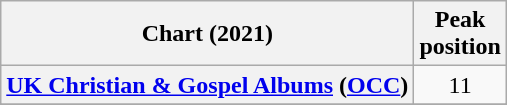<table class="wikitable sortable plainrowheaders" style="text-align:center">
<tr>
<th scope="col">Chart (2021)</th>
<th scope="col">Peak<br>position</th>
</tr>
<tr>
<th scope="row"><a href='#'>UK Christian & Gospel Albums</a> (<a href='#'>OCC</a>)</th>
<td align="center">11</td>
</tr>
<tr>
</tr>
<tr>
</tr>
<tr>
</tr>
</table>
